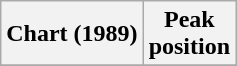<table class="wikitable sortable">
<tr>
<th align="left">Chart (1989)</th>
<th align="center">Peak<br>position</th>
</tr>
<tr>
</tr>
</table>
